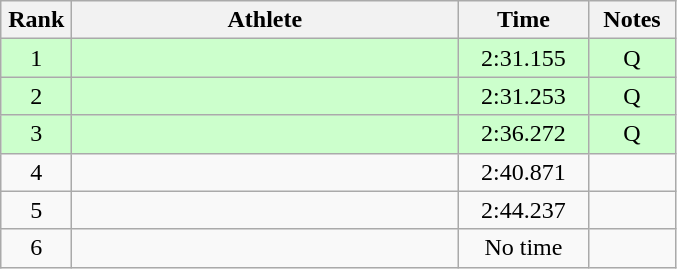<table class=wikitable style="text-align:center">
<tr>
<th width=40>Rank</th>
<th width=250>Athlete</th>
<th width=80>Time</th>
<th width=50>Notes</th>
</tr>
<tr bgcolor="ccffcc">
<td>1</td>
<td align=left></td>
<td>2:31.155</td>
<td>Q</td>
</tr>
<tr bgcolor="ccffcc">
<td>2</td>
<td align=left></td>
<td>2:31.253</td>
<td>Q</td>
</tr>
<tr bgcolor="ccffcc">
<td>3</td>
<td align=left></td>
<td>2:36.272</td>
<td>Q</td>
</tr>
<tr>
<td>4</td>
<td align=left></td>
<td>2:40.871</td>
<td></td>
</tr>
<tr>
<td>5</td>
<td align=left></td>
<td>2:44.237</td>
<td></td>
</tr>
<tr>
<td>6</td>
<td align=left></td>
<td>No time</td>
<td></td>
</tr>
</table>
